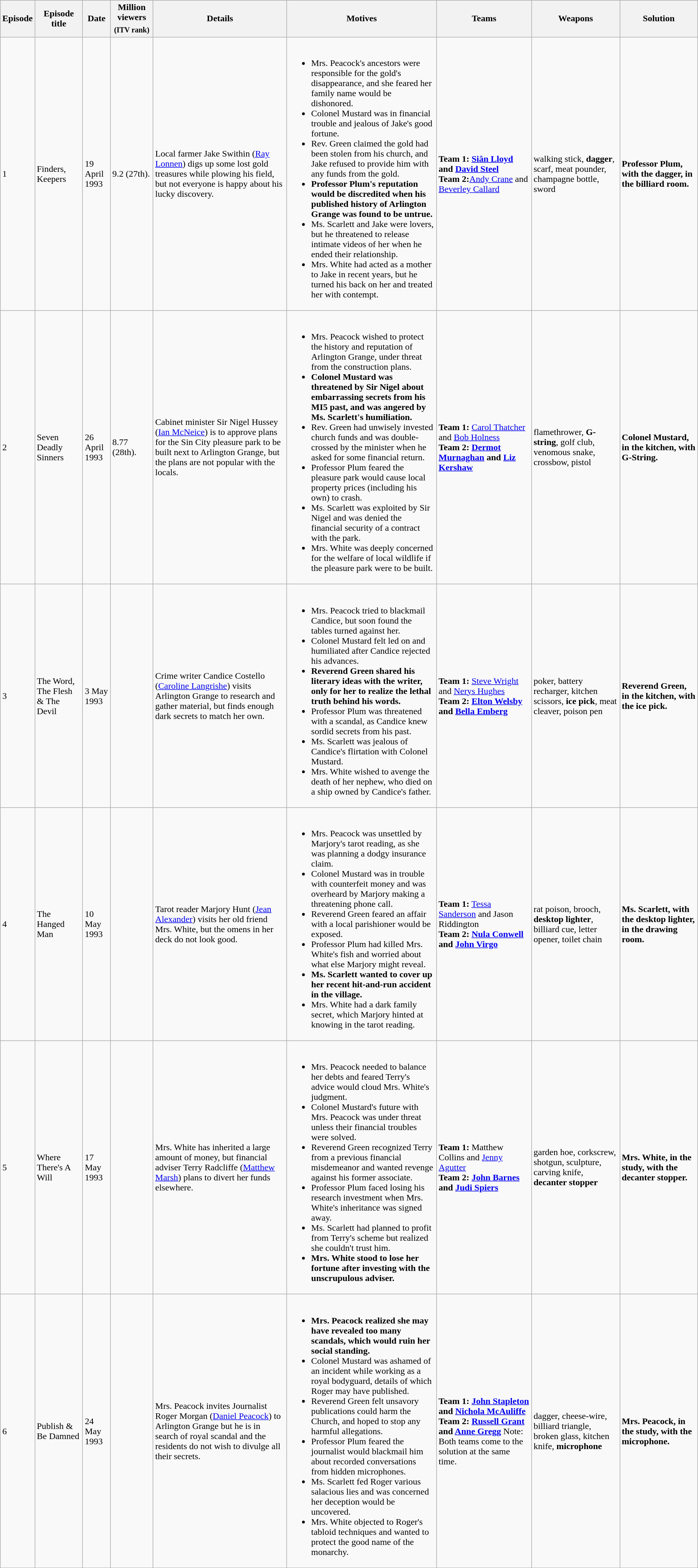<table class="wikitable">
<tr>
<th>Episode</th>
<th>Episode title</th>
<th>Date</th>
<th>Million viewers <sub>(ITV rank)</sub></th>
<th>Details</th>
<th>Motives</th>
<th>Teams</th>
<th>Weapons</th>
<th>Solution</th>
</tr>
<tr>
<td>1</td>
<td>Finders, Keepers</td>
<td>19 April 1993</td>
<td>9.2 (27th).</td>
<td>Local farmer Jake Swithin (<a href='#'>Ray Lonnen</a>) digs up some lost gold treasures while plowing his field, but not everyone is happy about his lucky discovery.</td>
<td><br><ul><li>Mrs. Peacock's ancestors were responsible for the gold's disappearance, and she feared her family name would be dishonored.</li><li>Colonel Mustard was in financial trouble and jealous of Jake's good fortune.</li><li>Rev. Green claimed the gold had been stolen from his church, and Jake refused to provide him with any funds from the gold.</li><li><strong>Professor Plum's reputation would be discredited when his published history of Arlington Grange was found to be untrue.</strong></li><li>Ms. Scarlett and Jake were lovers, but he threatened to release intimate videos of her when he ended their relationship.</li><li>Mrs. White had acted as a mother to Jake in recent years, but he turned his back on her and treated her with contempt.</li></ul></td>
<td><strong>Team 1:</strong> <strong><a href='#'>Siân Lloyd</a> and <a href='#'>David Steel</a></strong> <br> <strong>Team 2:</strong><a href='#'>Andy Crane</a> and <a href='#'>Beverley Callard</a></td>
<td>walking stick, <strong>dagger</strong>, scarf, meat pounder, champagne bottle, sword</td>
<td><strong>Professor Plum, with the dagger, in the billiard room.</strong></td>
</tr>
<tr>
<td>2</td>
<td>Seven Deadly Sinners</td>
<td>26 April 1993</td>
<td>8.77 (28th).</td>
<td>Cabinet minister Sir Nigel Hussey (<a href='#'>Ian McNeice</a>) is to approve plans for the Sin City pleasure park to be built next to Arlington Grange, but the plans are not popular with the locals.</td>
<td><br><ul><li>Mrs. Peacock wished to protect the history and reputation of Arlington Grange, under threat from the construction plans.</li><li><strong>Colonel Mustard was threatened by Sir Nigel about embarrassing secrets from his MI5 past, and was angered by Ms. Scarlett's humiliation.</strong></li><li>Rev. Green had unwisely invested church funds and was double-crossed by the minister when he asked for some financial return.</li><li>Professor Plum feared the pleasure park would cause local property prices (including his own) to crash.</li><li>Ms. Scarlett was exploited by Sir Nigel and was denied the financial security of a contract with the park.</li><li>Mrs. White was deeply concerned for the welfare of local wildlife if the pleasure park were to be built.</li></ul></td>
<td><strong>Team 1:</strong> <a href='#'>Carol Thatcher</a> and <a href='#'>Bob Holness</a>  <br> <strong>Team 2: <a href='#'>Dermot Murnaghan</a> and <a href='#'>Liz Kershaw</a></strong></td>
<td>flamethrower, <strong>G-string</strong>, golf club, venomous snake, crossbow, pistol</td>
<td><strong>Colonel Mustard, in the kitchen, with G-String.</strong></td>
</tr>
<tr>
<td>3</td>
<td>The Word, The Flesh & The Devil</td>
<td>3 May 1993</td>
<td></td>
<td>Crime writer Candice Costello (<a href='#'>Caroline Langrishe</a>) visits Arlington Grange to research and gather material, but finds enough dark secrets to match her own.</td>
<td><br><ul><li>Mrs. Peacock tried to blackmail Candice, but soon found the tables turned against her.</li><li>Colonel Mustard felt led on and humiliated after Candice rejected his advances.</li><li><strong>Reverend Green shared his literary ideas with the writer, only for her to realize the lethal truth behind his words.</strong></li><li>Professor Plum was threatened with a scandal, as Candice knew sordid secrets from his past.</li><li>Ms. Scarlett was jealous of Candice's flirtation with Colonel Mustard.</li><li>Mrs. White wished to avenge the death of her nephew, who died on a ship owned by Candice's father.</li></ul></td>
<td><strong>Team 1:</strong> <a href='#'>Steve Wright</a> and <a href='#'>Nerys Hughes</a> <br> <strong>Team 2:</strong> <strong><a href='#'>Elton Welsby</a> and <a href='#'>Bella Emberg</a></strong></td>
<td>poker, battery recharger, kitchen scissors, <strong>ice pick</strong>, meat cleaver, poison pen</td>
<td><strong>Reverend Green, in the kitchen, with the ice pick.</strong></td>
</tr>
<tr>
<td>4</td>
<td>The Hanged Man</td>
<td>10 May 1993</td>
<td></td>
<td>Tarot reader Marjory Hunt (<a href='#'>Jean Alexander</a>) visits her old friend Mrs. White, but the omens in her deck do not look good.</td>
<td><br><ul><li>Mrs. Peacock was unsettled by Marjory's tarot reading, as she was planning a dodgy insurance claim.</li><li>Colonel Mustard was in trouble with counterfeit money and was overheard by Marjory making a threatening phone call.</li><li>Reverend Green feared an affair with a local parishioner would be exposed.</li><li>Professor Plum had killed Mrs. White's fish and worried about what else Marjory might reveal.</li><li><strong>Ms. Scarlett wanted to cover up her recent hit-and-run accident in the village.</strong></li><li>Mrs. White had a dark family secret, which Marjory hinted at knowing in the tarot reading.</li></ul></td>
<td><strong>Team 1:</strong> <a href='#'>Tessa Sanderson</a> and Jason Riddington <br> <strong>Team 2: <a href='#'>Nula Conwell</a> and <a href='#'>John Virgo</a></strong></td>
<td>rat poison, brooch, <strong>desktop lighter</strong>, billiard cue, letter opener, toilet chain</td>
<td><strong>Ms. Scarlett, with the desktop lighter, in the drawing room.</strong></td>
</tr>
<tr>
<td>5</td>
<td>Where There's A Will</td>
<td>17 May 1993</td>
<td></td>
<td>Mrs. White has inherited a large amount of money, but financial adviser Terry Radcliffe (<a href='#'>Matthew Marsh</a>) plans to divert her funds elsewhere.</td>
<td><br><ul><li>Mrs. Peacock needed to balance her debts and feared Terry's advice would cloud Mrs. White's judgment.</li><li>Colonel Mustard's future with Mrs. Peacock was under threat unless their financial troubles were solved.</li><li>Reverend Green recognized Terry from a previous financial misdemeanor and wanted revenge against his former associate.</li><li>Professor Plum faced losing his research investment when Mrs. White's inheritance was signed away.</li><li>Ms. Scarlett had planned to profit from Terry's scheme but realized she couldn't trust him.</li><li><strong>Mrs. White stood to lose her fortune after investing with the unscrupulous adviser.</strong></li></ul></td>
<td><strong>Team 1:</strong> Matthew Collins and <a href='#'>Jenny Agutter</a> <br> <strong>Team 2:</strong> <strong><a href='#'>John Barnes</a> and <a href='#'>Judi Spiers</a></strong></td>
<td>garden hoe, corkscrew, shotgun, sculpture, carving knife, <strong>decanter stopper</strong></td>
<td><strong>Mrs. White, in the study, with the decanter stopper.</strong></td>
</tr>
<tr>
<td>6</td>
<td>Publish & Be Damned</td>
<td>24 May 1993</td>
<td></td>
<td>Mrs. Peacock invites Journalist Roger Morgan (<a href='#'>Daniel Peacock</a>) to Arlington Grange but he is in search of royal scandal and the residents do not wish to divulge all their secrets.</td>
<td><br><ul><li><strong>Mrs. Peacock realized she may have revealed too many scandals, which would ruin her social standing.</strong></li><li>Colonel Mustard was ashamed of an incident while working as a royal bodyguard, details of which Roger may have published.</li><li>Reverend Green felt unsavory publications could harm the Church, and hoped to stop any harmful allegations.</li><li>Professor Plum feared the journalist would blackmail him about recorded conversations from hidden microphones.</li><li>Ms. Scarlett fed Roger various salacious lies and was concerned her deception would be uncovered.</li><li>Mrs. White objected to Roger's tabloid techniques and wanted to protect the good name of the monarchy.</li></ul></td>
<td><strong>Team 1: <a href='#'>John Stapleton</a> and <a href='#'>Nichola McAuliffe</a></strong> <br> <strong>Team 2: <a href='#'>Russell Grant</a> and <a href='#'>Anne Gregg</a></strong> Note: Both teams come to the solution at the same time.</td>
<td>dagger, cheese-wire, billiard triangle, broken glass, kitchen knife, <strong>microphone</strong></td>
<td><strong>Mrs. Peacock, in the study, with the microphone.</strong></td>
</tr>
</table>
